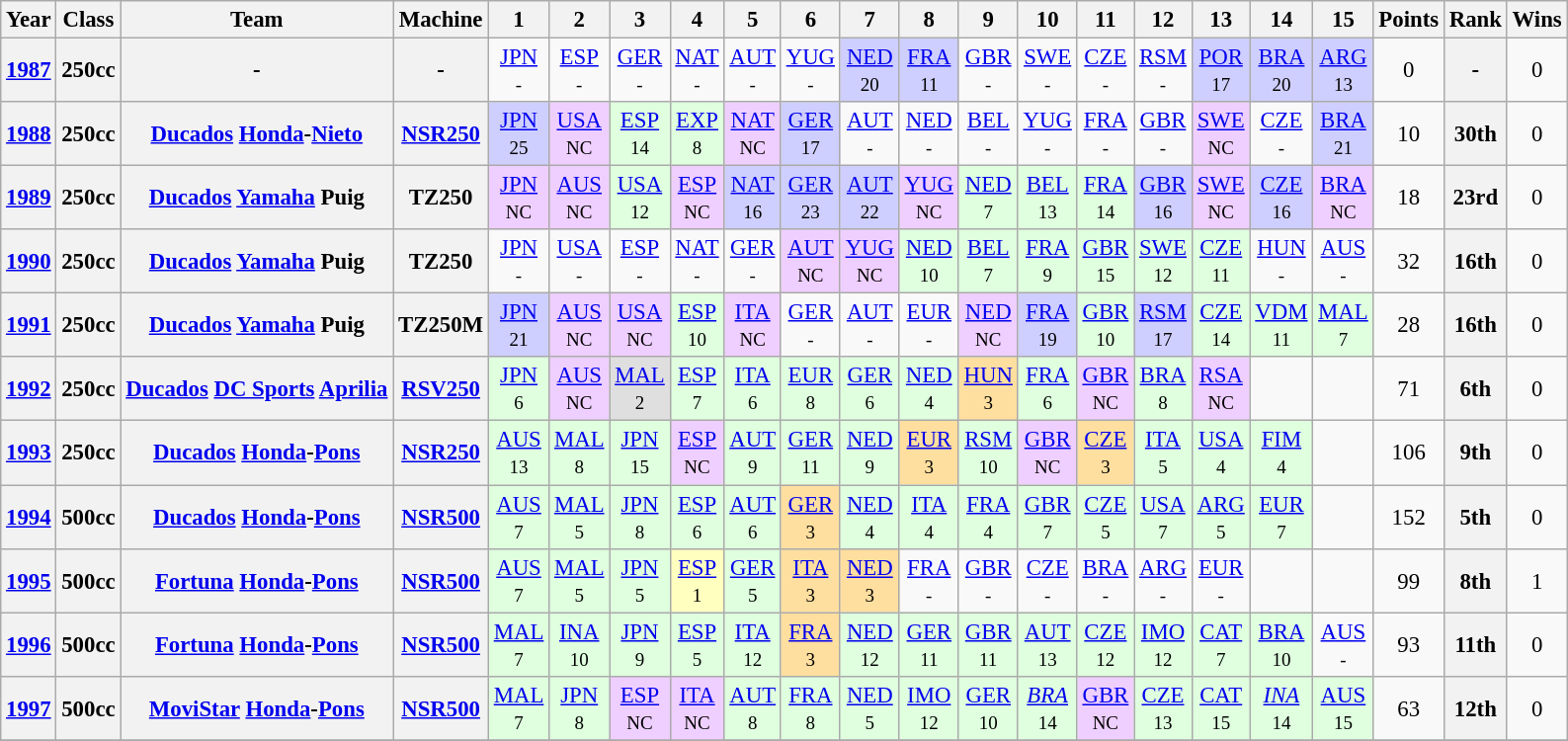<table class="wikitable" style="text-align:center; font-size:95%">
<tr>
<th>Year</th>
<th>Class</th>
<th>Team</th>
<th>Machine</th>
<th>1</th>
<th>2</th>
<th>3</th>
<th>4</th>
<th>5</th>
<th>6</th>
<th>7</th>
<th>8</th>
<th>9</th>
<th>10</th>
<th>11</th>
<th>12</th>
<th>13</th>
<th>14</th>
<th>15</th>
<th>Points</th>
<th>Rank</th>
<th>Wins</th>
</tr>
<tr>
<th><a href='#'>1987</a></th>
<th>250cc</th>
<th>-</th>
<th>-</th>
<td><a href='#'>JPN</a><br><small>-</small></td>
<td><a href='#'>ESP</a><br><small>-</small></td>
<td><a href='#'>GER</a><br><small>-</small></td>
<td><a href='#'>NAT</a><br><small>-</small></td>
<td><a href='#'>AUT</a><br><small>-</small></td>
<td><a href='#'>YUG</a><br><small>-</small></td>
<td style="background:#CFCFFF;"><a href='#'>NED</a><br><small>20</small></td>
<td style="background:#CFCFFF;"><a href='#'>FRA</a><br><small>11</small></td>
<td><a href='#'>GBR</a><br><small>-</small></td>
<td><a href='#'>SWE</a><br><small>-</small></td>
<td><a href='#'>CZE</a><br><small>-</small></td>
<td><a href='#'>RSM</a><br><small>-</small></td>
<td style="background:#CFCFFF;"><a href='#'>POR</a><br><small>17</small></td>
<td style="background:#CFCFFF;"><a href='#'>BRA</a><br><small>20</small></td>
<td style="background:#CFCFFF;"><a href='#'>ARG</a><br><small>13</small></td>
<td>0</td>
<th>-</th>
<td>0</td>
</tr>
<tr>
<th><a href='#'>1988</a></th>
<th>250cc</th>
<th><a href='#'>Ducados</a> <a href='#'>Honda</a>-<a href='#'>Nieto</a></th>
<th><a href='#'>NSR250</a></th>
<td style="background:#CFCFFF;"><a href='#'>JPN</a><br><small>25</small></td>
<td style="background:#EFCFFF;"><a href='#'>USA</a><br><small>NC</small></td>
<td style="background:#DFFFDF;"><a href='#'>ESP</a><br><small>14</small></td>
<td style="background:#DFFFDF;"><a href='#'>EXP</a><br><small>8</small></td>
<td style="background:#EFCFFF;"><a href='#'>NAT</a><br><small>NC</small></td>
<td style="background:#CFCFFF;"><a href='#'>GER</a><br><small>17</small></td>
<td><a href='#'>AUT</a><br><small>-</small></td>
<td><a href='#'>NED</a><br><small>-</small></td>
<td><a href='#'>BEL</a><br><small>-</small></td>
<td><a href='#'>YUG</a><br><small>-</small></td>
<td><a href='#'>FRA</a><br><small>-</small></td>
<td><a href='#'>GBR</a><br><small>-</small></td>
<td style="background:#EFCFFF;"><a href='#'>SWE</a><br><small>NC</small></td>
<td><a href='#'>CZE</a><br><small>-</small></td>
<td style="background:#CFCFFF;"><a href='#'>BRA</a><br><small>21</small></td>
<td>10</td>
<th>30th</th>
<td>0</td>
</tr>
<tr>
<th><a href='#'>1989</a></th>
<th>250cc</th>
<th><a href='#'>Ducados</a> <a href='#'>Yamaha</a> Puig</th>
<th>TZ250</th>
<td style="background:#EFCFFF;"><a href='#'>JPN</a><br><small>NC</small></td>
<td style="background:#EFCFFF;"><a href='#'>AUS</a><br><small>NC</small></td>
<td style="background:#DFFFDF;"><a href='#'>USA</a><br><small>12</small></td>
<td style="background:#EFCFFF;"><a href='#'>ESP</a><br><small>NC</small></td>
<td style="background:#CFCFFF;"><a href='#'>NAT</a><br><small>16</small></td>
<td style="background:#CFCFFF;"><a href='#'>GER</a><br><small>23</small></td>
<td style="background:#CFCFFF;"><a href='#'>AUT</a><br><small>22</small></td>
<td style="background:#EFCFFF;"><a href='#'>YUG</a><br><small>NC</small></td>
<td style="background:#DFFFDF;"><a href='#'>NED</a><br><small>7</small></td>
<td style="background:#DFFFDF;"><a href='#'>BEL</a><br><small>13</small></td>
<td style="background:#DFFFDF;"><a href='#'>FRA</a><br><small>14</small></td>
<td style="background:#CFCFFF;"><a href='#'>GBR</a><br><small>16</small></td>
<td style="background:#EFCFFF;"><a href='#'>SWE</a><br><small>NC</small></td>
<td style="background:#CFCFFF;"><a href='#'>CZE</a><br><small>16</small></td>
<td style="background:#EFCFFF;"><a href='#'>BRA</a><br><small>NC</small></td>
<td>18</td>
<th>23rd</th>
<td>0</td>
</tr>
<tr>
<th><a href='#'>1990</a></th>
<th>250cc</th>
<th><a href='#'>Ducados</a> <a href='#'>Yamaha</a> Puig</th>
<th>TZ250</th>
<td><a href='#'>JPN</a><br><small>-</small></td>
<td><a href='#'>USA</a><br><small>-</small></td>
<td><a href='#'>ESP</a><br><small>-</small></td>
<td><a href='#'>NAT</a><br><small>-</small></td>
<td><a href='#'>GER</a><br><small>-</small></td>
<td style="background:#EFCFFF;"><a href='#'>AUT</a><br><small>NC</small></td>
<td style="background:#EFCFFF;"><a href='#'>YUG</a><br><small>NC</small></td>
<td style="background:#DFFFDF;"><a href='#'>NED</a><br><small>10</small></td>
<td style="background:#DFFFDF;"><a href='#'>BEL</a><br><small>7</small></td>
<td style="background:#DFFFDF;"><a href='#'>FRA</a><br><small>9</small></td>
<td style="background:#DFFFDF;"><a href='#'>GBR</a><br><small>15</small></td>
<td style="background:#DFFFDF;"><a href='#'>SWE</a><br><small>12</small></td>
<td style="background:#DFFFDF;"><a href='#'>CZE</a><br><small>11</small></td>
<td><a href='#'>HUN</a><br><small>-</small></td>
<td><a href='#'>AUS</a><br><small>-</small></td>
<td>32</td>
<th>16th</th>
<td>0</td>
</tr>
<tr>
<th><a href='#'>1991</a></th>
<th>250cc</th>
<th><a href='#'>Ducados</a> <a href='#'>Yamaha</a> Puig</th>
<th>TZ250M</th>
<td style="background:#CFCFFF;"><a href='#'>JPN</a><br><small>21</small></td>
<td style="background:#EFCFFF;"><a href='#'>AUS</a><br><small>NC</small></td>
<td style="background:#EFCFFF;"><a href='#'>USA</a><br><small>NC</small></td>
<td style="background:#DFFFDF;"><a href='#'>ESP</a><br><small>10</small></td>
<td style="background:#EFCFFF;"><a href='#'>ITA</a><br><small>NC</small></td>
<td><a href='#'>GER</a><br><small>-</small></td>
<td><a href='#'>AUT</a><br><small>-</small></td>
<td><a href='#'>EUR</a><br><small>-</small></td>
<td style="background:#EFCFFF;"><a href='#'>NED</a><br><small>NC</small></td>
<td style="background:#CFCFFF;"><a href='#'>FRA</a><br><small>19</small></td>
<td style="background:#DFFFDF;"><a href='#'>GBR</a><br><small>10</small></td>
<td style="background:#CFCFFF;"><a href='#'>RSM</a><br><small>17</small></td>
<td style="background:#DFFFDF;"><a href='#'>CZE</a><br><small>14</small></td>
<td style="background:#DFFFDF;"><a href='#'>VDM</a><br><small>11</small></td>
<td style="background:#DFFFDF;"><a href='#'>MAL</a><br><small>7</small></td>
<td>28</td>
<th>16th</th>
<td>0</td>
</tr>
<tr>
<th><a href='#'>1992</a></th>
<th>250cc</th>
<th><a href='#'>Ducados</a> <a href='#'>DC Sports</a> <a href='#'>Aprilia</a></th>
<th><a href='#'>RSV250</a></th>
<td style="background:#DFFFDF;"><a href='#'>JPN</a><br><small>6</small></td>
<td style="background:#EFCFFF;"><a href='#'>AUS</a><br><small>NC</small></td>
<td style="background:#DFDFDF;"><a href='#'>MAL</a><br><small>2</small></td>
<td style="background:#DFFFDF;"><a href='#'>ESP</a><br><small>7</small></td>
<td style="background:#DFFFDF;"><a href='#'>ITA</a><br><small>6</small></td>
<td style="background:#DFFFDF;"><a href='#'>EUR</a><br><small>8</small></td>
<td style="background:#DFFFDF;"><a href='#'>GER</a><br><small>6</small></td>
<td style="background:#DFFFDF;"><a href='#'>NED</a><br><small>4</small></td>
<td style="background:#FFDF9F;"><a href='#'>HUN</a><br><small>3</small></td>
<td style="background:#DFFFDF;"><a href='#'>FRA</a><br><small>6</small></td>
<td style="background:#EFCFFF;"><a href='#'>GBR</a><br><small>NC</small></td>
<td style="background:#DFFFDF;"><a href='#'>BRA</a><br><small>8</small></td>
<td style="background:#EFCFFF;"><a href='#'>RSA</a><br><small>NC</small></td>
<td></td>
<td></td>
<td>71</td>
<th>6th</th>
<td>0</td>
</tr>
<tr>
<th><a href='#'>1993</a></th>
<th>250cc</th>
<th><a href='#'>Ducados</a> <a href='#'>Honda</a>-<a href='#'>Pons</a></th>
<th><a href='#'>NSR250</a></th>
<td style="background:#DFFFDF;"><a href='#'>AUS</a><br><small>13</small></td>
<td style="background:#DFFFDF;"><a href='#'>MAL</a><br><small>8</small></td>
<td style="background:#DFFFDF;"><a href='#'>JPN</a><br><small>15</small></td>
<td style="background:#EFCFFF;"><a href='#'>ESP</a><br><small>NC</small></td>
<td style="background:#DFFFDF;"><a href='#'>AUT</a><br><small>9</small></td>
<td style="background:#DFFFDF;"><a href='#'>GER</a><br><small>11</small></td>
<td style="background:#DFFFDF;"><a href='#'>NED</a><br><small>9</small></td>
<td style="background:#FFDF9F;"><a href='#'>EUR</a><br><small>3</small></td>
<td style="background:#DFFFDF;"><a href='#'>RSM</a><br><small>10</small></td>
<td style="background:#EFCFFF;"><a href='#'>GBR</a><br><small>NC</small></td>
<td style="background:#FFDF9F;"><a href='#'>CZE</a><br><small>3</small></td>
<td style="background:#DFFFDF;"><a href='#'>ITA</a><br><small>5</small></td>
<td style="background:#DFFFDF;"><a href='#'>USA</a><br><small>4</small></td>
<td style="background:#DFFFDF;"><a href='#'>FIM</a><br><small>4</small></td>
<td></td>
<td>106</td>
<th>9th</th>
<td>0</td>
</tr>
<tr>
<th><a href='#'>1994</a></th>
<th>500cc</th>
<th><a href='#'>Ducados</a> <a href='#'>Honda</a>-<a href='#'>Pons</a></th>
<th><a href='#'>NSR500</a></th>
<td style="background:#DFFFDF;"><a href='#'>AUS</a> <br><small>7</small></td>
<td style="background:#DFFFDF;"><a href='#'>MAL</a> <br><small>5</small></td>
<td style="background:#DFFFDF;"><a href='#'>JPN</a> <br><small>8</small></td>
<td style="background:#DFFFDF;"><a href='#'>ESP</a> <br><small>6</small></td>
<td style="background:#DFFFDF;"><a href='#'>AUT</a> <br><small>6</small></td>
<td style="background:#FFDF9F;"><a href='#'>GER</a> <br><small>3</small></td>
<td style="background:#DFFFDF;"><a href='#'>NED</a> <br><small>4</small></td>
<td style="background:#DFFFDF;"><a href='#'>ITA</a> <br><small>4</small></td>
<td style="background:#DFFFDF;"><a href='#'>FRA</a> <br><small>4</small></td>
<td style="background:#DFFFDF;"><a href='#'>GBR</a> <br><small>7</small></td>
<td style="background:#DFFFDF;"><a href='#'>CZE</a> <br><small>5</small></td>
<td style="background:#DFFFDF;"><a href='#'>USA</a> <br><small>7</small></td>
<td style="background:#DFFFDF;"><a href='#'>ARG</a> <br><small>5</small></td>
<td style="background:#DFFFDF;"><a href='#'>EUR</a> <br><small>7</small></td>
<td></td>
<td>152</td>
<th>5th</th>
<td>0</td>
</tr>
<tr>
<th><a href='#'>1995</a></th>
<th>500cc</th>
<th><a href='#'>Fortuna</a> <a href='#'>Honda</a>-<a href='#'>Pons</a></th>
<th><a href='#'>NSR500</a></th>
<td style="background:#DFFFDF;"><a href='#'>AUS</a> <br><small>7</small></td>
<td style="background:#DFFFDF;"><a href='#'>MAL</a> <br><small>5</small></td>
<td style="background:#DFFFDF;"><a href='#'>JPN</a> <br><small>5</small></td>
<td style="background:#FFFFBF;"><a href='#'>ESP</a> <br><small>1</small></td>
<td style="background:#DFFFDF;"><a href='#'>GER</a> <br><small>5</small></td>
<td style="background:#FFDF9F;"><a href='#'>ITA</a> <br><small>3</small></td>
<td style="background:#FFDF9F;"><a href='#'>NED</a> <br><small>3</small></td>
<td><a href='#'>FRA</a> <br><small>-</small></td>
<td><a href='#'>GBR</a> <br><small>-</small></td>
<td><a href='#'>CZE</a> <br><small>-</small></td>
<td><a href='#'>BRA</a> <br><small>-</small></td>
<td><a href='#'>ARG</a> <br><small>-</small></td>
<td><a href='#'>EUR</a> <br><small>-</small></td>
<td></td>
<td></td>
<td>99</td>
<th>8th</th>
<td>1</td>
</tr>
<tr>
<th><a href='#'>1996</a></th>
<th>500cc</th>
<th><a href='#'>Fortuna</a> <a href='#'>Honda</a>-<a href='#'>Pons</a></th>
<th><a href='#'>NSR500</a></th>
<td style="background:#DFFFDF;"><a href='#'>MAL</a> <br><small>7</small></td>
<td style="background:#DFFFDF;"><a href='#'>INA</a> <br><small>10</small></td>
<td style="background:#DFFFDF;"><a href='#'>JPN</a> <br><small>9</small></td>
<td style="background:#DFFFDF;"><a href='#'>ESP</a> <br><small>5</small></td>
<td style="background:#DFFFDF;"><a href='#'>ITA</a> <br><small>12</small></td>
<td style="background:#FFDF9F;"><a href='#'>FRA</a> <br><small>3</small></td>
<td style="background:#DFFFDF;"><a href='#'>NED</a> <br><small>12</small></td>
<td style="background:#DFFFDF;"><a href='#'>GER</a> <br><small>11</small></td>
<td style="background:#DFFFDF;"><a href='#'>GBR</a> <br><small>11</small></td>
<td style="background:#DFFFDF;"><a href='#'>AUT</a> <br><small>13</small></td>
<td style="background:#DFFFDF;"><a href='#'>CZE</a> <br><small>12</small></td>
<td style="background:#DFFFDF;"><a href='#'>IMO</a> <br><small>12</small></td>
<td style="background:#DFFFDF;"><a href='#'>CAT</a> <br><small>7</small></td>
<td style="background:#DFFFDF;"><a href='#'>BRA</a> <br><small>10</small></td>
<td><a href='#'>AUS</a> <br><small>-</small></td>
<td>93</td>
<th>11th</th>
<td>0</td>
</tr>
<tr>
<th><a href='#'>1997</a></th>
<th>500cc</th>
<th><a href='#'>MoviStar</a> <a href='#'>Honda</a>-<a href='#'>Pons</a></th>
<th><a href='#'>NSR500</a></th>
<td style="background:#DFFFDF;"><a href='#'>MAL</a> <br><small>7</small></td>
<td style="background:#DFFFDF;"><a href='#'>JPN</a> <br><small>8</small></td>
<td style="background:#EFCFFF;"><a href='#'>ESP</a> <br><small>NC</small></td>
<td style="background:#EFCFFF;"><a href='#'>ITA</a> <br><small>NC</small></td>
<td style="background:#DFFFDF;"><a href='#'>AUT</a> <br><small>8</small></td>
<td style="background:#DFFFDF;"><a href='#'>FRA</a> <br><small>8</small></td>
<td style="background:#DFFFDF;"><a href='#'>NED</a> <br><small>5</small></td>
<td style="background:#DFFFDF;"><a href='#'>IMO</a> <br><small>12</small></td>
<td style="background:#DFFFDF;"><a href='#'>GER</a> <br><small>10</small></td>
<td style="background:#DFFFDF;"><em><a href='#'>BRA</a></em> <br><small>14</small></td>
<td style="background:#EFCFFF;"><a href='#'>GBR</a> <br><small>NC</small></td>
<td style="background:#DFFFDF;"><a href='#'>CZE</a> <br><small>13</small></td>
<td style="background:#DFFFDF;"><a href='#'>CAT</a> <br><small>15</small></td>
<td style="background:#DFFFDF;"><em><a href='#'>INA</a></em> <br><small>14</small></td>
<td style="background:#DFFFDF;"><a href='#'>AUS</a> <br><small>15</small></td>
<td>63</td>
<th>12th</th>
<td>0</td>
</tr>
<tr>
</tr>
</table>
